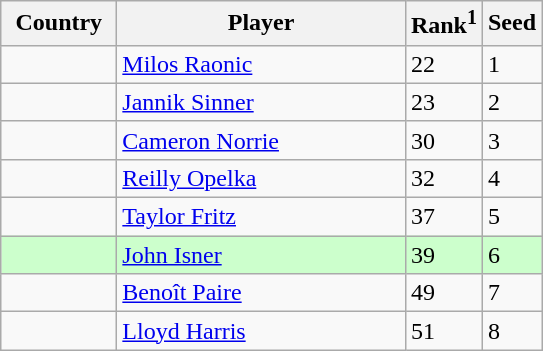<table class="wikitable" border="1">
<tr>
<th width="70">Country</th>
<th width="185">Player</th>
<th>Rank<sup>1</sup></th>
<th>Seed</th>
</tr>
<tr>
<td></td>
<td><a href='#'>Milos Raonic</a></td>
<td>22</td>
<td>1</td>
</tr>
<tr>
<td></td>
<td><a href='#'>Jannik Sinner</a></td>
<td>23</td>
<td>2</td>
</tr>
<tr>
<td></td>
<td><a href='#'>Cameron Norrie</a></td>
<td>30</td>
<td>3</td>
</tr>
<tr>
<td></td>
<td><a href='#'>Reilly Opelka</a></td>
<td>32</td>
<td>4</td>
</tr>
<tr>
<td></td>
<td><a href='#'>Taylor Fritz</a></td>
<td>37</td>
<td>5</td>
</tr>
<tr bgcolor=#cfc>
<td></td>
<td><a href='#'>John Isner</a></td>
<td>39</td>
<td>6</td>
</tr>
<tr>
<td></td>
<td><a href='#'>Benoît Paire</a></td>
<td>49</td>
<td>7</td>
</tr>
<tr>
<td></td>
<td><a href='#'>Lloyd Harris</a></td>
<td>51</td>
<td>8</td>
</tr>
</table>
